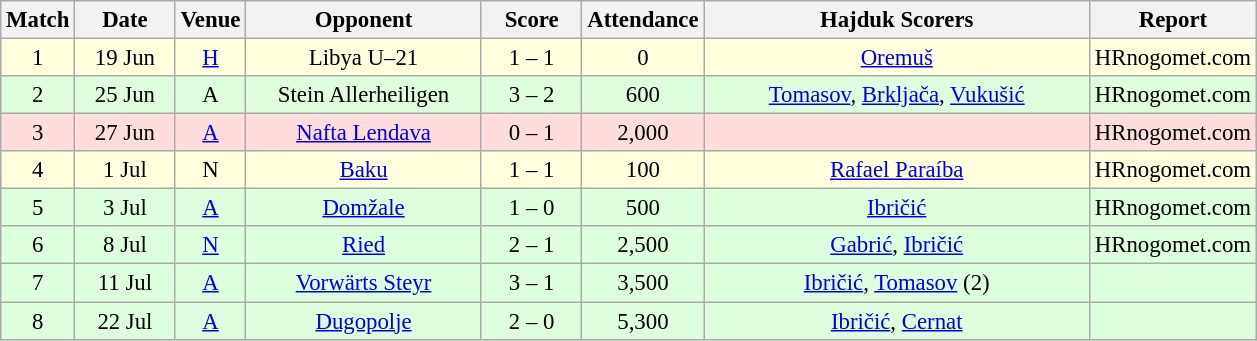<table class="wikitable sortable" style="text-align: center; font-size:95%;">
<tr>
<th width="30">Match</th>
<th width="60">Date<br></th>
<th width="20">Venue<br></th>
<th width="150">Opponent<br></th>
<th width="60">Score<br></th>
<th width="40">Attendance<br></th>
<th width="250">Hajduk Scorers</th>
<th width="90" class="unsortable">Report</th>
</tr>
<tr bgcolor="#ffffdd">
<td>1</td>
<td>19 Jun</td>
<td><a href='#'>H</a></td>
<td>Libya U–21 </td>
<td>1 – 1</td>
<td>0</td>
<td><a href='#'>Oremuš</a></td>
<td>HRnogomet.com</td>
</tr>
<tr bgcolor="#ddffdd">
<td>2</td>
<td>25 Jun</td>
<td>A </td>
<td>Stein Allerheiligen </td>
<td>3 – 2</td>
<td>600</td>
<td><a href='#'>Tomasov</a>, <a href='#'>Brkljača</a>, <a href='#'>Vukušić</a></td>
<td>HRnogomet.com</td>
</tr>
<tr bgcolor="#ffdddd">
<td>3</td>
<td>27 Jun</td>
<td><a href='#'>A</a> </td>
<td><a href='#'>Nafta Lendava</a> </td>
<td>0 – 1</td>
<td>2,000</td>
<td></td>
<td>HRnogomet.com</td>
</tr>
<tr bgcolor="#ffffdd">
<td>4</td>
<td>1 Jul</td>
<td>N </td>
<td><a href='#'>Baku</a> </td>
<td>1 – 1</td>
<td>100</td>
<td><a href='#'>Rafael Paraíba</a></td>
<td>HRnogomet.com</td>
</tr>
<tr bgcolor="#ddffdd">
<td>5</td>
<td>3 Jul</td>
<td><a href='#'>A</a> </td>
<td><a href='#'>Domžale</a> </td>
<td>1 – 0</td>
<td>500</td>
<td><a href='#'>Ibričić</a></td>
<td>HRnogomet.com</td>
</tr>
<tr bgcolor="#ddffdd">
<td>6</td>
<td>8 Jul</td>
<td><a href='#'>N</a> </td>
<td><a href='#'>Ried</a> </td>
<td>2 – 1</td>
<td>2,500</td>
<td><a href='#'>Gabrić</a>, <a href='#'>Ibričić</a></td>
<td>HRnogomet.com</td>
</tr>
<tr bgcolor="#ddffdd">
<td>7</td>
<td>11 Jul</td>
<td><a href='#'>A</a> </td>
<td><a href='#'>Vorwärts Steyr</a> </td>
<td>3 – 1</td>
<td>3,500</td>
<td><a href='#'>Ibričić</a>, <a href='#'>Tomasov</a> (2)</td>
<td></td>
</tr>
<tr bgcolor="#ddffdd">
<td>8</td>
<td>22 Jul</td>
<td><a href='#'>A</a></td>
<td><a href='#'>Dugopolje</a></td>
<td>2 – 0</td>
<td>5,300</td>
<td><a href='#'>Ibričić</a>, <a href='#'>Cernat</a></td>
<td></td>
</tr>
</table>
